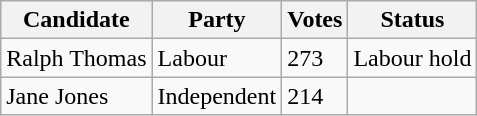<table class="wikitable sortable">
<tr>
<th>Candidate</th>
<th>Party</th>
<th>Votes</th>
<th>Status</th>
</tr>
<tr>
<td>Ralph Thomas</td>
<td>Labour</td>
<td>273</td>
<td>Labour hold</td>
</tr>
<tr>
<td>Jane Jones</td>
<td>Independent</td>
<td>214</td>
<td></td>
</tr>
</table>
